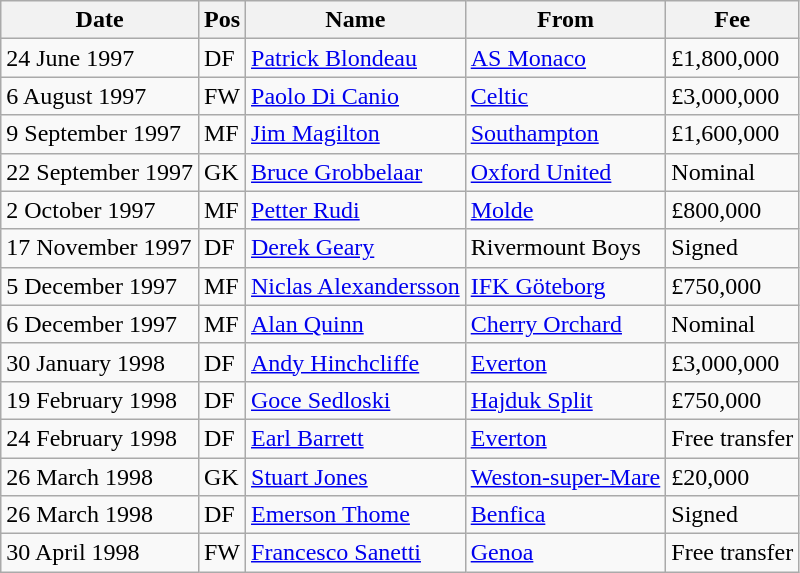<table class="wikitable">
<tr>
<th>Date</th>
<th>Pos</th>
<th>Name</th>
<th>From</th>
<th>Fee</th>
</tr>
<tr>
<td>24 June 1997</td>
<td>DF</td>
<td><a href='#'>Patrick Blondeau</a></td>
<td><a href='#'>AS Monaco</a></td>
<td>£1,800,000</td>
</tr>
<tr>
<td>6 August 1997</td>
<td>FW</td>
<td><a href='#'>Paolo Di Canio</a></td>
<td><a href='#'>Celtic</a></td>
<td>£3,000,000</td>
</tr>
<tr>
<td>9 September 1997</td>
<td>MF</td>
<td><a href='#'>Jim Magilton</a></td>
<td><a href='#'>Southampton</a></td>
<td>£1,600,000</td>
</tr>
<tr>
<td>22 September 1997</td>
<td>GK</td>
<td><a href='#'>Bruce Grobbelaar</a></td>
<td><a href='#'>Oxford United</a></td>
<td>Nominal</td>
</tr>
<tr>
<td>2 October 1997</td>
<td>MF</td>
<td><a href='#'>Petter Rudi</a></td>
<td><a href='#'>Molde</a></td>
<td>£800,000</td>
</tr>
<tr>
<td>17 November 1997</td>
<td>DF</td>
<td><a href='#'>Derek Geary</a></td>
<td>Rivermount Boys</td>
<td>Signed</td>
</tr>
<tr>
<td>5 December 1997</td>
<td>MF</td>
<td><a href='#'>Niclas Alexandersson</a></td>
<td><a href='#'>IFK Göteborg</a></td>
<td>£750,000</td>
</tr>
<tr>
<td>6 December 1997</td>
<td>MF</td>
<td><a href='#'>Alan Quinn</a></td>
<td><a href='#'>Cherry Orchard</a></td>
<td>Nominal</td>
</tr>
<tr>
<td>30 January 1998</td>
<td>DF</td>
<td><a href='#'>Andy Hinchcliffe</a></td>
<td><a href='#'>Everton</a></td>
<td>£3,000,000</td>
</tr>
<tr>
<td>19 February 1998</td>
<td>DF</td>
<td><a href='#'>Goce Sedloski</a></td>
<td><a href='#'>Hajduk Split</a></td>
<td>£750,000</td>
</tr>
<tr>
<td>24 February 1998</td>
<td>DF</td>
<td><a href='#'>Earl Barrett</a></td>
<td><a href='#'>Everton</a></td>
<td>Free transfer</td>
</tr>
<tr>
<td>26 March 1998</td>
<td>GK</td>
<td><a href='#'>Stuart Jones</a></td>
<td><a href='#'>Weston-super-Mare</a></td>
<td>£20,000</td>
</tr>
<tr>
<td>26 March 1998</td>
<td>DF</td>
<td><a href='#'>Emerson Thome</a></td>
<td><a href='#'>Benfica</a></td>
<td>Signed</td>
</tr>
<tr>
<td>30 April 1998</td>
<td>FW</td>
<td><a href='#'>Francesco Sanetti</a></td>
<td><a href='#'>Genoa</a></td>
<td>Free transfer</td>
</tr>
</table>
